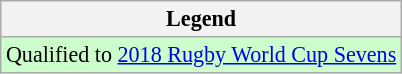<table class="wikitable" style="font-size:92%;">
<tr>
<th>Legend</th>
</tr>
<tr bgcolor="ccffcc">
<td>Qualified to <a href='#'>2018 Rugby World Cup Sevens</a></td>
</tr>
</table>
